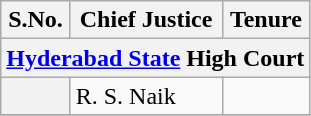<table class="wikitable sortable">
<tr>
<th>S.No.</th>
<th>Chief Justice</th>
<th>Tenure</th>
</tr>
<tr>
<th colspan="3"><a href='#'>Hyderabad State</a> High Court</th>
</tr>
<tr>
<th></th>
<td>R. S. Naik</td>
<td></td>
</tr>
<tr>
</tr>
</table>
